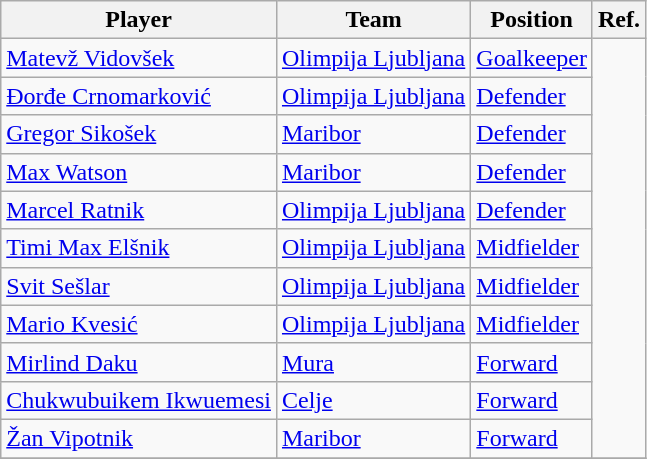<table class="wikitable">
<tr>
<th>Player</th>
<th>Team</th>
<th>Position</th>
<th>Ref.</th>
</tr>
<tr>
<td> <a href='#'>Matevž Vidovšek</a></td>
<td><a href='#'>Olimpija Ljubljana</a></td>
<td><a href='#'>Goalkeeper</a></td>
<td rowspan="11"></td>
</tr>
<tr>
<td> <a href='#'>Đorđe Crnomarković</a></td>
<td><a href='#'>Olimpija Ljubljana</a></td>
<td><a href='#'>Defender</a></td>
</tr>
<tr>
<td> <a href='#'>Gregor Sikošek</a></td>
<td><a href='#'>Maribor</a></td>
<td><a href='#'>Defender</a></td>
</tr>
<tr>
<td> <a href='#'>Max Watson</a></td>
<td><a href='#'>Maribor</a></td>
<td><a href='#'>Defender</a></td>
</tr>
<tr>
<td> <a href='#'>Marcel Ratnik</a></td>
<td><a href='#'>Olimpija Ljubljana</a></td>
<td><a href='#'>Defender</a></td>
</tr>
<tr>
<td> <a href='#'>Timi Max Elšnik</a></td>
<td><a href='#'>Olimpija Ljubljana</a></td>
<td><a href='#'>Midfielder</a></td>
</tr>
<tr>
<td> <a href='#'>Svit Sešlar</a></td>
<td><a href='#'>Olimpija Ljubljana</a></td>
<td><a href='#'>Midfielder</a></td>
</tr>
<tr>
<td> <a href='#'>Mario Kvesić</a></td>
<td><a href='#'>Olimpija Ljubljana</a></td>
<td><a href='#'>Midfielder</a></td>
</tr>
<tr>
<td> <a href='#'>Mirlind Daku</a></td>
<td><a href='#'>Mura</a></td>
<td><a href='#'>Forward</a></td>
</tr>
<tr>
<td> <a href='#'>Chukwubuikem Ikwuemesi</a></td>
<td><a href='#'>Celje</a></td>
<td><a href='#'>Forward</a></td>
</tr>
<tr>
<td> <a href='#'>Žan Vipotnik</a></td>
<td><a href='#'>Maribor</a></td>
<td><a href='#'>Forward</a></td>
</tr>
<tr>
</tr>
</table>
